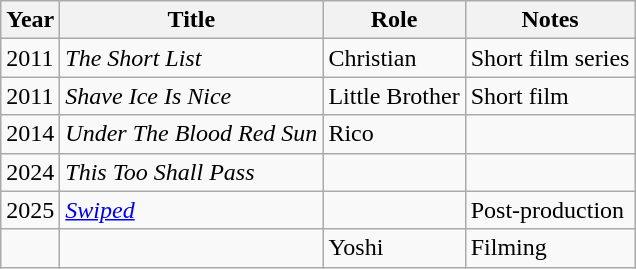<table class="wikitable plainrowheaders sortable">
<tr>
<th scope="col">Year</th>
<th scope="col">Title</th>
<th scope="col">Role</th>
<th scope="col" class="unsortable">Notes</th>
</tr>
<tr>
<td>2011</td>
<td><em>The Short List</em></td>
<td>Christian</td>
<td>Short film series</td>
</tr>
<tr>
<td>2011</td>
<td><em>Shave Ice Is Nice</em></td>
<td>Little Brother</td>
<td>Short film</td>
</tr>
<tr>
<td>2014</td>
<td><em>Under The Blood Red Sun</em></td>
<td>Rico</td>
<td></td>
</tr>
<tr>
<td>2024</td>
<td><em>This Too Shall Pass</em></td>
<td></td>
<td></td>
</tr>
<tr>
<td>2025</td>
<td><em><a href='#'>Swiped</a></em></td>
<td></td>
<td>Post-production</td>
</tr>
<tr>
<td></td>
<td></td>
<td>Yoshi</td>
<td>Filming</td>
</tr>
</table>
